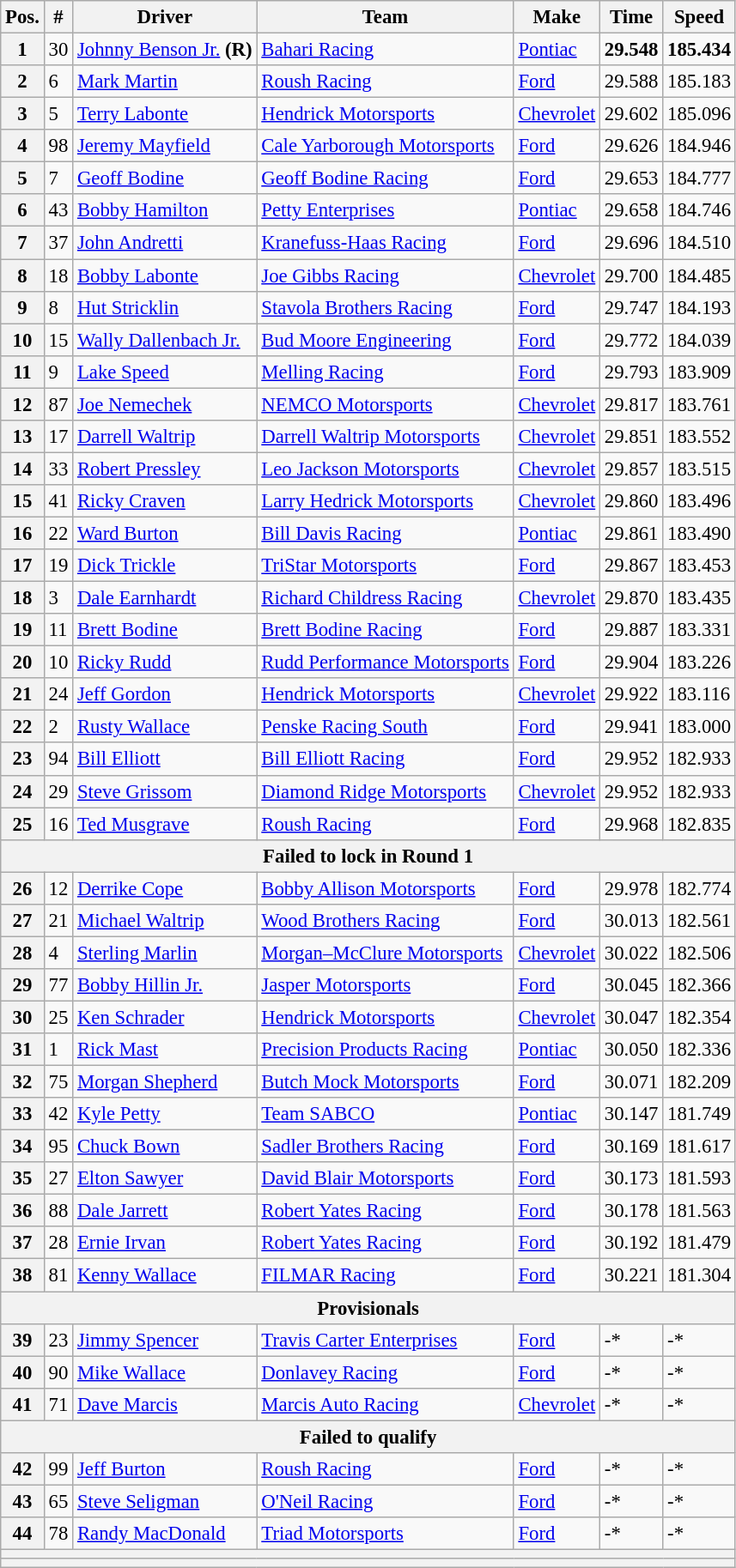<table class="wikitable" style="font-size:95%">
<tr>
<th>Pos.</th>
<th>#</th>
<th>Driver</th>
<th>Team</th>
<th>Make</th>
<th>Time</th>
<th>Speed</th>
</tr>
<tr>
<th>1</th>
<td>30</td>
<td><a href='#'>Johnny Benson Jr.</a> <strong>(R)</strong></td>
<td><a href='#'>Bahari Racing</a></td>
<td><a href='#'>Pontiac</a></td>
<td><strong>29.548</strong></td>
<td><strong>185.434</strong></td>
</tr>
<tr>
<th>2</th>
<td>6</td>
<td><a href='#'>Mark Martin</a></td>
<td><a href='#'>Roush Racing</a></td>
<td><a href='#'>Ford</a></td>
<td>29.588</td>
<td>185.183</td>
</tr>
<tr>
<th>3</th>
<td>5</td>
<td><a href='#'>Terry Labonte</a></td>
<td><a href='#'>Hendrick Motorsports</a></td>
<td><a href='#'>Chevrolet</a></td>
<td>29.602</td>
<td>185.096</td>
</tr>
<tr>
<th>4</th>
<td>98</td>
<td><a href='#'>Jeremy Mayfield</a></td>
<td><a href='#'>Cale Yarborough Motorsports</a></td>
<td><a href='#'>Ford</a></td>
<td>29.626</td>
<td>184.946</td>
</tr>
<tr>
<th>5</th>
<td>7</td>
<td><a href='#'>Geoff Bodine</a></td>
<td><a href='#'>Geoff Bodine Racing</a></td>
<td><a href='#'>Ford</a></td>
<td>29.653</td>
<td>184.777</td>
</tr>
<tr>
<th>6</th>
<td>43</td>
<td><a href='#'>Bobby Hamilton</a></td>
<td><a href='#'>Petty Enterprises</a></td>
<td><a href='#'>Pontiac</a></td>
<td>29.658</td>
<td>184.746</td>
</tr>
<tr>
<th>7</th>
<td>37</td>
<td><a href='#'>John Andretti</a></td>
<td><a href='#'>Kranefuss-Haas Racing</a></td>
<td><a href='#'>Ford</a></td>
<td>29.696</td>
<td>184.510</td>
</tr>
<tr>
<th>8</th>
<td>18</td>
<td><a href='#'>Bobby Labonte</a></td>
<td><a href='#'>Joe Gibbs Racing</a></td>
<td><a href='#'>Chevrolet</a></td>
<td>29.700</td>
<td>184.485</td>
</tr>
<tr>
<th>9</th>
<td>8</td>
<td><a href='#'>Hut Stricklin</a></td>
<td><a href='#'>Stavola Brothers Racing</a></td>
<td><a href='#'>Ford</a></td>
<td>29.747</td>
<td>184.193</td>
</tr>
<tr>
<th>10</th>
<td>15</td>
<td><a href='#'>Wally Dallenbach Jr.</a></td>
<td><a href='#'>Bud Moore Engineering</a></td>
<td><a href='#'>Ford</a></td>
<td>29.772</td>
<td>184.039</td>
</tr>
<tr>
<th>11</th>
<td>9</td>
<td><a href='#'>Lake Speed</a></td>
<td><a href='#'>Melling Racing</a></td>
<td><a href='#'>Ford</a></td>
<td>29.793</td>
<td>183.909</td>
</tr>
<tr>
<th>12</th>
<td>87</td>
<td><a href='#'>Joe Nemechek</a></td>
<td><a href='#'>NEMCO Motorsports</a></td>
<td><a href='#'>Chevrolet</a></td>
<td>29.817</td>
<td>183.761</td>
</tr>
<tr>
<th>13</th>
<td>17</td>
<td><a href='#'>Darrell Waltrip</a></td>
<td><a href='#'>Darrell Waltrip Motorsports</a></td>
<td><a href='#'>Chevrolet</a></td>
<td>29.851</td>
<td>183.552</td>
</tr>
<tr>
<th>14</th>
<td>33</td>
<td><a href='#'>Robert Pressley</a></td>
<td><a href='#'>Leo Jackson Motorsports</a></td>
<td><a href='#'>Chevrolet</a></td>
<td>29.857</td>
<td>183.515</td>
</tr>
<tr>
<th>15</th>
<td>41</td>
<td><a href='#'>Ricky Craven</a></td>
<td><a href='#'>Larry Hedrick Motorsports</a></td>
<td><a href='#'>Chevrolet</a></td>
<td>29.860</td>
<td>183.496</td>
</tr>
<tr>
<th>16</th>
<td>22</td>
<td><a href='#'>Ward Burton</a></td>
<td><a href='#'>Bill Davis Racing</a></td>
<td><a href='#'>Pontiac</a></td>
<td>29.861</td>
<td>183.490</td>
</tr>
<tr>
<th>17</th>
<td>19</td>
<td><a href='#'>Dick Trickle</a></td>
<td><a href='#'>TriStar Motorsports</a></td>
<td><a href='#'>Ford</a></td>
<td>29.867</td>
<td>183.453</td>
</tr>
<tr>
<th>18</th>
<td>3</td>
<td><a href='#'>Dale Earnhardt</a></td>
<td><a href='#'>Richard Childress Racing</a></td>
<td><a href='#'>Chevrolet</a></td>
<td>29.870</td>
<td>183.435</td>
</tr>
<tr>
<th>19</th>
<td>11</td>
<td><a href='#'>Brett Bodine</a></td>
<td><a href='#'>Brett Bodine Racing</a></td>
<td><a href='#'>Ford</a></td>
<td>29.887</td>
<td>183.331</td>
</tr>
<tr>
<th>20</th>
<td>10</td>
<td><a href='#'>Ricky Rudd</a></td>
<td><a href='#'>Rudd Performance Motorsports</a></td>
<td><a href='#'>Ford</a></td>
<td>29.904</td>
<td>183.226</td>
</tr>
<tr>
<th>21</th>
<td>24</td>
<td><a href='#'>Jeff Gordon</a></td>
<td><a href='#'>Hendrick Motorsports</a></td>
<td><a href='#'>Chevrolet</a></td>
<td>29.922</td>
<td>183.116</td>
</tr>
<tr>
<th>22</th>
<td>2</td>
<td><a href='#'>Rusty Wallace</a></td>
<td><a href='#'>Penske Racing South</a></td>
<td><a href='#'>Ford</a></td>
<td>29.941</td>
<td>183.000</td>
</tr>
<tr>
<th>23</th>
<td>94</td>
<td><a href='#'>Bill Elliott</a></td>
<td><a href='#'>Bill Elliott Racing</a></td>
<td><a href='#'>Ford</a></td>
<td>29.952</td>
<td>182.933</td>
</tr>
<tr>
<th>24</th>
<td>29</td>
<td><a href='#'>Steve Grissom</a></td>
<td><a href='#'>Diamond Ridge Motorsports</a></td>
<td><a href='#'>Chevrolet</a></td>
<td>29.952</td>
<td>182.933</td>
</tr>
<tr>
<th>25</th>
<td>16</td>
<td><a href='#'>Ted Musgrave</a></td>
<td><a href='#'>Roush Racing</a></td>
<td><a href='#'>Ford</a></td>
<td>29.968</td>
<td>182.835</td>
</tr>
<tr>
<th colspan="7">Failed to lock in Round 1</th>
</tr>
<tr>
<th>26</th>
<td>12</td>
<td><a href='#'>Derrike Cope</a></td>
<td><a href='#'>Bobby Allison Motorsports</a></td>
<td><a href='#'>Ford</a></td>
<td>29.978</td>
<td>182.774</td>
</tr>
<tr>
<th>27</th>
<td>21</td>
<td><a href='#'>Michael Waltrip</a></td>
<td><a href='#'>Wood Brothers Racing</a></td>
<td><a href='#'>Ford</a></td>
<td>30.013</td>
<td>182.561</td>
</tr>
<tr>
<th>28</th>
<td>4</td>
<td><a href='#'>Sterling Marlin</a></td>
<td><a href='#'>Morgan–McClure Motorsports</a></td>
<td><a href='#'>Chevrolet</a></td>
<td>30.022</td>
<td>182.506</td>
</tr>
<tr>
<th>29</th>
<td>77</td>
<td><a href='#'>Bobby Hillin Jr.</a></td>
<td><a href='#'>Jasper Motorsports</a></td>
<td><a href='#'>Ford</a></td>
<td>30.045</td>
<td>182.366</td>
</tr>
<tr>
<th>30</th>
<td>25</td>
<td><a href='#'>Ken Schrader</a></td>
<td><a href='#'>Hendrick Motorsports</a></td>
<td><a href='#'>Chevrolet</a></td>
<td>30.047</td>
<td>182.354</td>
</tr>
<tr>
<th>31</th>
<td>1</td>
<td><a href='#'>Rick Mast</a></td>
<td><a href='#'>Precision Products Racing</a></td>
<td><a href='#'>Pontiac</a></td>
<td>30.050</td>
<td>182.336</td>
</tr>
<tr>
<th>32</th>
<td>75</td>
<td><a href='#'>Morgan Shepherd</a></td>
<td><a href='#'>Butch Mock Motorsports</a></td>
<td><a href='#'>Ford</a></td>
<td>30.071</td>
<td>182.209</td>
</tr>
<tr>
<th>33</th>
<td>42</td>
<td><a href='#'>Kyle Petty</a></td>
<td><a href='#'>Team SABCO</a></td>
<td><a href='#'>Pontiac</a></td>
<td>30.147</td>
<td>181.749</td>
</tr>
<tr>
<th>34</th>
<td>95</td>
<td><a href='#'>Chuck Bown</a></td>
<td><a href='#'>Sadler Brothers Racing</a></td>
<td><a href='#'>Ford</a></td>
<td>30.169</td>
<td>181.617</td>
</tr>
<tr>
<th>35</th>
<td>27</td>
<td><a href='#'>Elton Sawyer</a></td>
<td><a href='#'>David Blair Motorsports</a></td>
<td><a href='#'>Ford</a></td>
<td>30.173</td>
<td>181.593</td>
</tr>
<tr>
<th>36</th>
<td>88</td>
<td><a href='#'>Dale Jarrett</a></td>
<td><a href='#'>Robert Yates Racing</a></td>
<td><a href='#'>Ford</a></td>
<td>30.178</td>
<td>181.563</td>
</tr>
<tr>
<th>37</th>
<td>28</td>
<td><a href='#'>Ernie Irvan</a></td>
<td><a href='#'>Robert Yates Racing</a></td>
<td><a href='#'>Ford</a></td>
<td>30.192</td>
<td>181.479</td>
</tr>
<tr>
<th>38</th>
<td>81</td>
<td><a href='#'>Kenny Wallace</a></td>
<td><a href='#'>FILMAR Racing</a></td>
<td><a href='#'>Ford</a></td>
<td>30.221</td>
<td>181.304</td>
</tr>
<tr>
<th colspan="7">Provisionals</th>
</tr>
<tr>
<th>39</th>
<td>23</td>
<td><a href='#'>Jimmy Spencer</a></td>
<td><a href='#'>Travis Carter Enterprises</a></td>
<td><a href='#'>Ford</a></td>
<td>-*</td>
<td>-*</td>
</tr>
<tr>
<th>40</th>
<td>90</td>
<td><a href='#'>Mike Wallace</a></td>
<td><a href='#'>Donlavey Racing</a></td>
<td><a href='#'>Ford</a></td>
<td>-*</td>
<td>-*</td>
</tr>
<tr>
<th>41</th>
<td>71</td>
<td><a href='#'>Dave Marcis</a></td>
<td><a href='#'>Marcis Auto Racing</a></td>
<td><a href='#'>Chevrolet</a></td>
<td>-*</td>
<td>-*</td>
</tr>
<tr>
<th colspan="7">Failed to qualify</th>
</tr>
<tr>
<th>42</th>
<td>99</td>
<td><a href='#'>Jeff Burton</a></td>
<td><a href='#'>Roush Racing</a></td>
<td><a href='#'>Ford</a></td>
<td>-*</td>
<td>-*</td>
</tr>
<tr>
<th>43</th>
<td>65</td>
<td><a href='#'>Steve Seligman</a></td>
<td><a href='#'>O'Neil Racing</a></td>
<td><a href='#'>Ford</a></td>
<td>-*</td>
<td>-*</td>
</tr>
<tr>
<th>44</th>
<td>78</td>
<td><a href='#'>Randy MacDonald</a></td>
<td><a href='#'>Triad Motorsports</a></td>
<td><a href='#'>Ford</a></td>
<td>-*</td>
<td>-*</td>
</tr>
<tr>
<th colspan="7"></th>
</tr>
<tr>
<th colspan="7"></th>
</tr>
</table>
